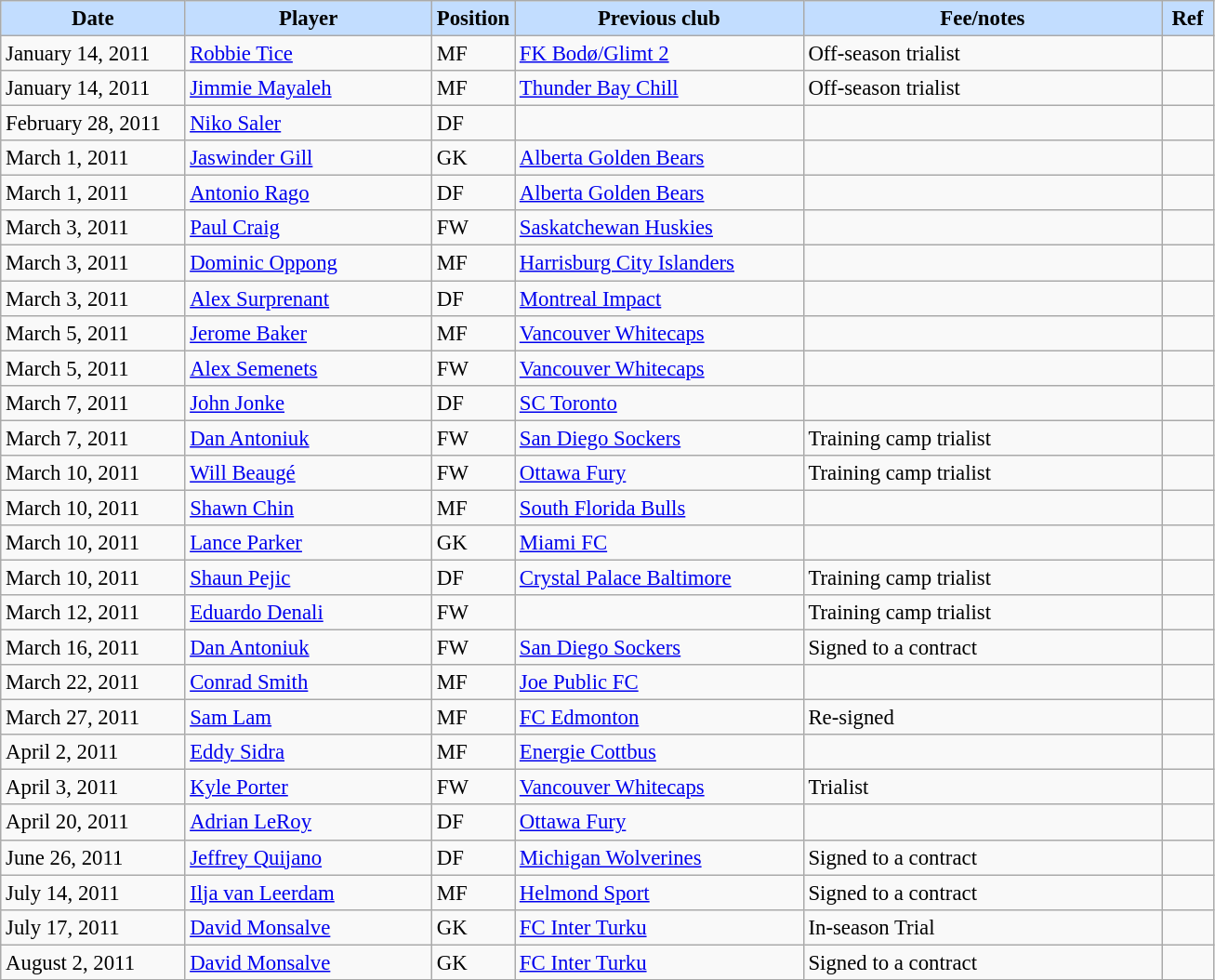<table class="wikitable" style="text-align:left; font-size:95%;">
<tr>
<th style="background:#c2ddff; width:125px;">Date</th>
<th style="background:#c2ddff; width:170px;">Player</th>
<th style="background:#c2ddff; width:50px;">Position</th>
<th style="background:#c2ddff; width:200px;">Previous club</th>
<th style="background:#c2ddff; width:250px;">Fee/notes</th>
<th style="background:#c2ddff; width:30px;">Ref</th>
</tr>
<tr>
<td>January 14, 2011</td>
<td> <a href='#'>Robbie Tice</a></td>
<td>MF</td>
<td> <a href='#'>FK Bodø/Glimt 2</a></td>
<td>Off-season trialist</td>
<td></td>
</tr>
<tr>
<td>January 14, 2011</td>
<td> <a href='#'>Jimmie Mayaleh</a></td>
<td>MF</td>
<td> <a href='#'>Thunder Bay Chill</a></td>
<td>Off-season trialist</td>
<td></td>
</tr>
<tr>
<td>February 28, 2011</td>
<td> <a href='#'>Niko Saler</a></td>
<td>DF</td>
<td></td>
<td></td>
<td></td>
</tr>
<tr>
<td>March 1, 2011</td>
<td> <a href='#'>Jaswinder Gill</a></td>
<td>GK</td>
<td> <a href='#'>Alberta Golden Bears</a></td>
<td></td>
<td></td>
</tr>
<tr>
<td>March 1, 2011</td>
<td> <a href='#'>Antonio Rago</a></td>
<td>DF</td>
<td> <a href='#'>Alberta Golden Bears</a></td>
<td></td>
<td></td>
</tr>
<tr>
<td>March 3, 2011</td>
<td> <a href='#'>Paul Craig</a></td>
<td>FW</td>
<td> <a href='#'>Saskatchewan Huskies</a></td>
<td></td>
<td></td>
</tr>
<tr>
<td>March 3, 2011</td>
<td> <a href='#'>Dominic Oppong</a></td>
<td>MF</td>
<td> <a href='#'>Harrisburg City Islanders</a></td>
<td></td>
<td></td>
</tr>
<tr>
<td>March 3, 2011</td>
<td> <a href='#'>Alex Surprenant</a></td>
<td>DF</td>
<td> <a href='#'>Montreal Impact</a></td>
<td></td>
<td></td>
</tr>
<tr>
<td>March 5, 2011</td>
<td> <a href='#'>Jerome Baker</a></td>
<td>MF</td>
<td> <a href='#'>Vancouver Whitecaps</a></td>
<td></td>
<td></td>
</tr>
<tr>
<td>March 5, 2011</td>
<td> <a href='#'>Alex Semenets</a></td>
<td>FW</td>
<td> <a href='#'>Vancouver Whitecaps</a></td>
<td></td>
<td></td>
</tr>
<tr>
<td>March 7, 2011</td>
<td> <a href='#'>John Jonke</a></td>
<td>DF</td>
<td> <a href='#'>SC Toronto</a></td>
<td></td>
<td></td>
</tr>
<tr>
<td>March 7, 2011</td>
<td> <a href='#'>Dan Antoniuk</a></td>
<td>FW</td>
<td> <a href='#'>San Diego Sockers</a></td>
<td>Training camp trialist</td>
<td></td>
</tr>
<tr>
<td>March 10, 2011</td>
<td> <a href='#'>Will Beaugé</a></td>
<td>FW</td>
<td> <a href='#'>Ottawa Fury</a></td>
<td>Training camp trialist</td>
<td></td>
</tr>
<tr>
<td>March 10, 2011</td>
<td> <a href='#'>Shawn Chin</a></td>
<td>MF</td>
<td> <a href='#'>South Florida Bulls</a></td>
<td></td>
<td></td>
</tr>
<tr>
<td>March 10, 2011</td>
<td> <a href='#'>Lance Parker</a></td>
<td>GK</td>
<td> <a href='#'>Miami FC</a></td>
<td></td>
<td></td>
</tr>
<tr>
<td>March 10, 2011</td>
<td> <a href='#'>Shaun Pejic</a></td>
<td>DF</td>
<td> <a href='#'>Crystal Palace Baltimore</a></td>
<td>Training camp trialist</td>
<td></td>
</tr>
<tr>
<td>March 12, 2011</td>
<td> <a href='#'>Eduardo Denali</a></td>
<td>FW</td>
<td></td>
<td>Training camp trialist</td>
<td></td>
</tr>
<tr>
<td>March 16, 2011</td>
<td> <a href='#'>Dan Antoniuk</a></td>
<td>FW</td>
<td> <a href='#'>San Diego Sockers</a></td>
<td>Signed to a contract</td>
<td></td>
</tr>
<tr>
<td>March 22, 2011</td>
<td> <a href='#'>Conrad Smith</a></td>
<td>MF</td>
<td> <a href='#'>Joe Public FC</a></td>
<td></td>
<td></td>
</tr>
<tr>
<td>March 27, 2011</td>
<td> <a href='#'>Sam Lam</a></td>
<td>MF</td>
<td> <a href='#'>FC Edmonton</a></td>
<td>Re-signed</td>
<td></td>
</tr>
<tr>
<td>April 2, 2011</td>
<td> <a href='#'>Eddy Sidra</a></td>
<td>MF</td>
<td> <a href='#'>Energie Cottbus</a></td>
<td></td>
<td></td>
</tr>
<tr>
<td>April 3, 2011</td>
<td> <a href='#'>Kyle Porter</a></td>
<td>FW</td>
<td> <a href='#'>Vancouver Whitecaps</a></td>
<td>Trialist</td>
<td></td>
</tr>
<tr>
<td>April 20, 2011</td>
<td> <a href='#'>Adrian LeRoy</a></td>
<td>DF</td>
<td> <a href='#'>Ottawa Fury</a></td>
<td></td>
<td></td>
</tr>
<tr>
<td>June 26, 2011</td>
<td> <a href='#'>Jeffrey Quijano</a></td>
<td>DF</td>
<td> <a href='#'>Michigan Wolverines</a></td>
<td>Signed to a contract</td>
<td></td>
</tr>
<tr>
<td>July 14, 2011</td>
<td> <a href='#'>Ilja van Leerdam</a></td>
<td>MF</td>
<td> <a href='#'>Helmond Sport</a></td>
<td>Signed to a contract</td>
<td></td>
</tr>
<tr>
<td>July 17, 2011</td>
<td> <a href='#'>David Monsalve</a></td>
<td>GK</td>
<td> <a href='#'>FC Inter Turku</a></td>
<td>In-season Trial</td>
<td></td>
</tr>
<tr>
<td>August 2, 2011</td>
<td> <a href='#'>David Monsalve</a></td>
<td>GK</td>
<td> <a href='#'>FC Inter Turku</a></td>
<td>Signed to a contract</td>
<td></td>
</tr>
</table>
